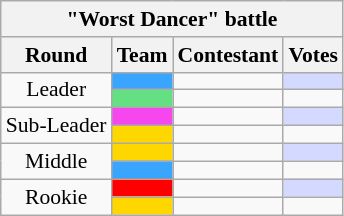<table class="wikitable mw-collapsible mw-collapsed"  style="text-align:center; font-size:90%">
<tr>
<th colspan="4">"Worst Dancer" battle</th>
</tr>
<tr style="background:#f2f2f2;">
<th scope="col">Round</th>
<th scope="col">Team</th>
<th scope="col">Contestant</th>
<th scope="col">Votes</th>
</tr>
<tr>
<td rowspan="2">Leader</td>
<td style="background:#3AA5FF"></td>
<td></td>
<td style="background:#D4D9FF"></td>
</tr>
<tr>
<td style="background:#64E082"></td>
<td></td>
<td></td>
</tr>
<tr>
<td rowspan="2">Sub-Leader</td>
<td style="background:#F646EE"></td>
<td></td>
<td style="background:#D4D9FF"></td>
</tr>
<tr>
<td style="background:gold"></td>
<td></td>
<td></td>
</tr>
<tr>
<td rowspan="2">Middle</td>
<td style="background:gold"></td>
<td></td>
<td style="background:#D4D9FF"></td>
</tr>
<tr>
<td style="background:#3AA5FF"></td>
<td></td>
<td></td>
</tr>
<tr>
<td rowspan="2">Rookie</td>
<td style="background:red"></td>
<td></td>
<td style="background:#D4D9FF"></td>
</tr>
<tr>
<td style="background:gold"></td>
<td></td>
<td></td>
</tr>
</table>
